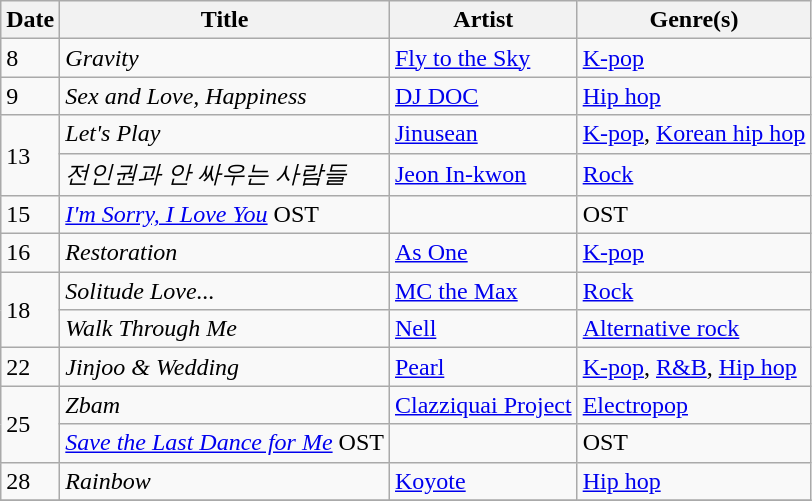<table class="wikitable" style="text-align: left;">
<tr>
<th>Date</th>
<th>Title</th>
<th>Artist</th>
<th>Genre(s)</th>
</tr>
<tr>
<td rowspan="1">8</td>
<td><em>Gravity</em></td>
<td><a href='#'>Fly to the Sky</a></td>
<td><a href='#'>K-pop</a></td>
</tr>
<tr>
<td>9</td>
<td><em>Sex and Love, Happiness</em></td>
<td><a href='#'>DJ DOC</a></td>
<td><a href='#'>Hip hop</a></td>
</tr>
<tr>
<td rowspan="2">13</td>
<td><em>Let's Play</em></td>
<td><a href='#'>Jinusean</a></td>
<td><a href='#'>K-pop</a>, <a href='#'>Korean hip hop</a></td>
</tr>
<tr>
<td><em>전인권과 안 싸우는 사람들</em></td>
<td><a href='#'>Jeon In-kwon</a></td>
<td><a href='#'>Rock</a></td>
</tr>
<tr>
<td>15</td>
<td><em><a href='#'>I'm Sorry, I Love You</a></em> OST</td>
<td></td>
<td>OST</td>
</tr>
<tr>
<td>16</td>
<td><em>Restoration</em></td>
<td><a href='#'>As One</a></td>
<td><a href='#'>K-pop</a></td>
</tr>
<tr>
<td rowspan="2">18</td>
<td><em>Solitude Love...</em></td>
<td><a href='#'>MC the Max</a></td>
<td><a href='#'>Rock</a></td>
</tr>
<tr>
<td><em>Walk Through Me</em></td>
<td><a href='#'>Nell</a></td>
<td><a href='#'>Alternative rock</a></td>
</tr>
<tr>
<td>22</td>
<td><em>Jinjoo & Wedding</em></td>
<td><a href='#'>Pearl</a></td>
<td><a href='#'>K-pop</a>, <a href='#'>R&B</a>, <a href='#'>Hip hop</a></td>
</tr>
<tr>
<td rowspan="2">25</td>
<td><em>Zbam</em></td>
<td><a href='#'>Clazziquai Project</a></td>
<td><a href='#'>Electropop</a></td>
</tr>
<tr>
<td><em><a href='#'>Save the Last Dance for Me</a></em> OST</td>
<td></td>
<td>OST</td>
</tr>
<tr>
<td>28</td>
<td><em>Rainbow</em></td>
<td><a href='#'>Koyote</a></td>
<td><a href='#'>Hip hop</a></td>
</tr>
<tr>
</tr>
</table>
